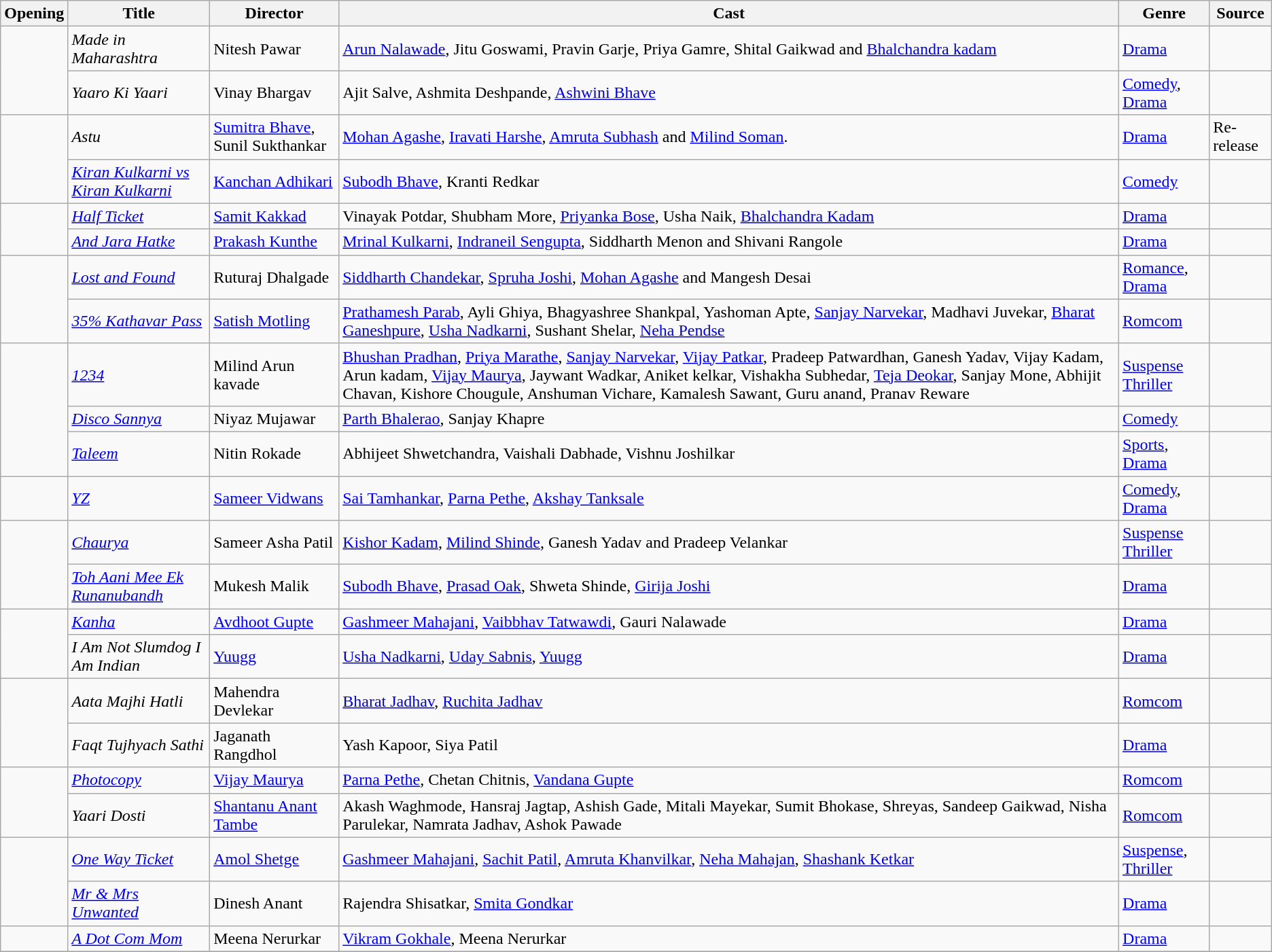<table class="wikitable sortable">
<tr>
<th>Opening</th>
<th>Title</th>
<th>Director</th>
<th>Cast</th>
<th>Genre</th>
<th>Source</th>
</tr>
<tr>
<td rowspan=2></td>
<td><em>Made in Maharashtra</em></td>
<td>Nitesh Pawar</td>
<td><a href='#'>Arun Nalawade</a>, Jitu Goswami, Pravin Garje, Priya Gamre, Shital Gaikwad and <a href='#'>Bhalchandra kadam</a></td>
<td><a href='#'>Drama</a></td>
<td></td>
</tr>
<tr>
<td><em>Yaaro Ki Yaari</em></td>
<td>Vinay Bhargav</td>
<td>Ajit Salve, Ashmita Deshpande, <a href='#'>Ashwini Bhave</a></td>
<td><a href='#'>Comedy</a>, <a href='#'>Drama</a></td>
<td></td>
</tr>
<tr>
<td rowspan=2></td>
<td><em>Astu</em></td>
<td><a href='#'>Sumitra Bhave</a>, Sunil Sukthankar</td>
<td><a href='#'>Mohan Agashe</a>, <a href='#'>Iravati Harshe</a>, <a href='#'>Amruta Subhash</a> and <a href='#'>Milind Soman</a>.</td>
<td><a href='#'>Drama</a></td>
<td>Re-release</td>
</tr>
<tr>
<td><em><a href='#'>Kiran Kulkarni vs Kiran Kulkarni</a></em></td>
<td><a href='#'>Kanchan Adhikari</a></td>
<td><a href='#'>Subodh Bhave</a>, Kranti Redkar</td>
<td><a href='#'>Comedy</a></td>
<td></td>
</tr>
<tr>
<td rowspan=2></td>
<td><em><a href='#'>Half Ticket</a></em></td>
<td><a href='#'>Samit Kakkad</a></td>
<td>Vinayak Potdar, Shubham More, <a href='#'>Priyanka Bose</a>, Usha Naik, <a href='#'>Bhalchandra Kadam</a></td>
<td><a href='#'>Drama</a></td>
<td></td>
</tr>
<tr>
<td><em><a href='#'>And Jara Hatke</a></em></td>
<td><a href='#'>Prakash Kunthe</a></td>
<td><a href='#'>Mrinal Kulkarni</a>, <a href='#'>Indraneil Sengupta</a>, Siddharth Menon and Shivani Rangole</td>
<td><a href='#'>Drama</a></td>
<td></td>
</tr>
<tr>
<td rowspan=2></td>
<td><em><a href='#'>Lost and Found</a></em></td>
<td>Ruturaj Dhalgade</td>
<td><a href='#'>Siddharth Chandekar</a>, <a href='#'>Spruha Joshi</a>, <a href='#'>Mohan Agashe</a> and Mangesh Desai</td>
<td><a href='#'>Romance</a>, <a href='#'>Drama</a></td>
<td></td>
</tr>
<tr>
<td><em><a href='#'>35% Kathavar Pass</a></em></td>
<td><a href='#'>Satish Motling</a></td>
<td><a href='#'>Prathamesh Parab</a>, Ayli Ghiya, Bhagyashree Shankpal, Yashoman Apte, <a href='#'>Sanjay Narvekar</a>, Madhavi Juvekar, <a href='#'>Bharat Ganeshpure</a>, <a href='#'>Usha Nadkarni</a>, Sushant Shelar, <a href='#'>Neha Pendse</a></td>
<td><a href='#'>Romcom</a></td>
<td></td>
</tr>
<tr>
<td rowspan=3></td>
<td><em><a href='#'>1234</a></em></td>
<td>Milind Arun kavade</td>
<td><a href='#'>Bhushan Pradhan</a>, <a href='#'>Priya Marathe</a>, <a href='#'>Sanjay Narvekar</a>, <a href='#'>Vijay Patkar</a>, Pradeep Patwardhan, Ganesh Yadav, Vijay Kadam, Arun kadam, <a href='#'>Vijay Maurya</a>, Jaywant Wadkar, Aniket kelkar, Vishakha Subhedar, <a href='#'>Teja Deokar</a>, Sanjay Mone, Abhijit Chavan, Kishore Chougule, Anshuman Vichare, Kamalesh Sawant, Guru anand, Pranav Reware</td>
<td><a href='#'>Suspense Thriller</a></td>
<td></td>
</tr>
<tr>
<td><em><a href='#'>Disco Sannya</a></em></td>
<td>Niyaz Mujawar</td>
<td><a href='#'>Parth Bhalerao</a>, Sanjay Khapre</td>
<td><a href='#'>Comedy</a></td>
</tr>
<tr>
<td><em><a href='#'>Taleem</a></em></td>
<td>Nitin Rokade</td>
<td>Abhijeet Shwetchandra, Vaishali Dabhade, Vishnu Joshilkar</td>
<td><a href='#'>Sports</a>, <a href='#'>Drama</a></td>
<td></td>
</tr>
<tr>
<td></td>
<td><em><a href='#'>YZ</a></em></td>
<td><a href='#'>Sameer Vidwans</a></td>
<td><a href='#'>Sai Tamhankar</a>, <a href='#'>Parna Pethe</a>, <a href='#'>Akshay Tanksale</a></td>
<td><a href='#'>Comedy</a>, <a href='#'>Drama</a></td>
<td></td>
</tr>
<tr>
<td rowspan="2"></td>
<td><em><a href='#'>Chaurya</a></em></td>
<td>Sameer Asha Patil</td>
<td><a href='#'>Kishor Kadam</a>, <a href='#'>Milind Shinde</a>, Ganesh Yadav and Pradeep Velankar</td>
<td><a href='#'>Suspense Thriller</a></td>
<td></td>
</tr>
<tr>
<td><em><a href='#'>Toh Aani Mee Ek Runanubandh</a></em></td>
<td>Mukesh Malik</td>
<td><a href='#'>Subodh Bhave</a>, <a href='#'>Prasad Oak</a>, Shweta Shinde, <a href='#'>Girija Joshi</a></td>
<td><a href='#'>Drama</a></td>
<td></td>
</tr>
<tr>
<td rowspan=2></td>
<td><em><a href='#'>Kanha</a></em></td>
<td><a href='#'>Avdhoot Gupte</a></td>
<td><a href='#'>Gashmeer Mahajani</a>, <a href='#'>Vaibbhav Tatwawdi</a>, Gauri Nalawade</td>
<td><a href='#'>Drama</a></td>
<td></td>
</tr>
<tr>
<td><em>I Am Not Slumdog I Am Indian</em></td>
<td><a href='#'>Yuugg</a></td>
<td><a href='#'>Usha Nadkarni</a>, <a href='#'>Uday Sabnis</a>, <a href='#'>Yuugg</a></td>
<td><a href='#'>Drama</a></td>
<td></td>
</tr>
<tr>
<td rowspan=2></td>
<td><em>Aata Majhi Hatli</em></td>
<td>Mahendra Devlekar</td>
<td><a href='#'>Bharat Jadhav</a>, <a href='#'>Ruchita Jadhav</a></td>
<td><a href='#'>Romcom</a></td>
<td></td>
</tr>
<tr>
<td><em>Faqt Tujhyach Sathi </em></td>
<td>Jaganath Rangdhol</td>
<td>Yash Kapoor, Siya Patil</td>
<td><a href='#'>Drama</a></td>
<td></td>
</tr>
<tr>
<td rowspan=2></td>
<td><em><a href='#'>Photocopy</a></em></td>
<td><a href='#'>Vijay Maurya</a></td>
<td><a href='#'>Parna Pethe</a>, Chetan Chitnis, <a href='#'>Vandana Gupte</a></td>
<td><a href='#'>Romcom</a></td>
<td></td>
</tr>
<tr>
<td><em>Yaari Dosti</em></td>
<td><a href='#'>Shantanu Anant Tambe</a></td>
<td>Akash Waghmode, Hansraj Jagtap, Ashish Gade, Mitali Mayekar, Sumit Bhokase, Shreyas, Sandeep Gaikwad, Nisha Parulekar, Namrata Jadhav, Ashok Pawade</td>
<td><a href='#'>Romcom</a></td>
<td></td>
</tr>
<tr>
<td rowspan=2></td>
<td><em><a href='#'>One Way Ticket</a></em></td>
<td><a href='#'>Amol Shetge</a></td>
<td><a href='#'>Gashmeer Mahajani</a>, <a href='#'>Sachit Patil</a>, <a href='#'>Amruta Khanvilkar</a>, <a href='#'>Neha Mahajan</a>, <a href='#'>Shashank Ketkar</a></td>
<td><a href='#'>Suspense</a>, <a href='#'>Thriller</a></td>
<td></td>
</tr>
<tr>
<td><em><a href='#'>Mr & Mrs Unwanted</a> </em></td>
<td>Dinesh Anant</td>
<td>Rajendra Shisatkar, <a href='#'>Smita Gondkar</a></td>
<td><a href='#'>Drama</a></td>
<td></td>
</tr>
<tr>
<td rowspan=1></td>
<td><em><a href='#'>A Dot Com Mom</a> </em></td>
<td>Meena Nerurkar</td>
<td><a href='#'>Vikram Gokhale</a>, Meena Nerurkar</td>
<td><a href='#'>Drama</a></td>
<td></td>
</tr>
<tr>
</tr>
</table>
